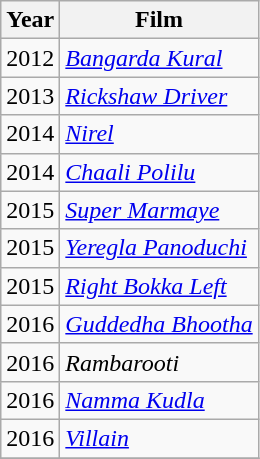<table class="wikitable sortable">
<tr>
<th>Year</th>
<th>Film</th>
</tr>
<tr>
<td>2012</td>
<td><em><a href='#'>Bangarda Kural</a></em></td>
</tr>
<tr>
<td>2013</td>
<td><em><a href='#'>Rickshaw Driver</a></em></td>
</tr>
<tr>
<td>2014</td>
<td><em><a href='#'>Nirel</a></em></td>
</tr>
<tr>
<td>2014</td>
<td><em><a href='#'>Chaali Polilu</a></em></td>
</tr>
<tr>
<td>2015</td>
<td><em><a href='#'>Super Marmaye</a></em></td>
</tr>
<tr>
<td>2015</td>
<td><em><a href='#'>Yeregla Panoduchi</a></em></td>
</tr>
<tr>
<td>2015</td>
<td><em><a href='#'>Right Bokka Left</a></em></td>
</tr>
<tr>
<td>2016</td>
<td><em><a href='#'>Guddedha Bhootha</a></em></td>
</tr>
<tr>
<td>2016</td>
<td><em>Rambarooti</em></td>
</tr>
<tr>
<td>2016</td>
<td><em><a href='#'>Namma Kudla</a></em></td>
</tr>
<tr>
<td>2016</td>
<td><em><a href='#'>Villain</a></em></td>
</tr>
<tr>
</tr>
</table>
